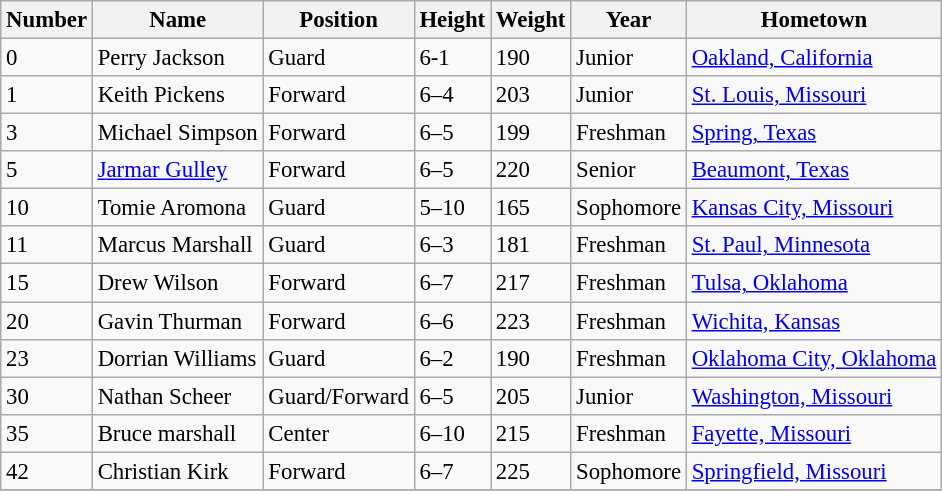<table class="wikitable" style="font-size: 95%;">
<tr>
<th>Number</th>
<th>Name</th>
<th>Position</th>
<th>Height</th>
<th>Weight</th>
<th>Year</th>
<th>Hometown</th>
</tr>
<tr 0>
<td>0</td>
<td>Perry Jackson</td>
<td>Guard</td>
<td>6-1</td>
<td>190</td>
<td>Junior</td>
<td><a href='#'>Oakland, California</a></td>
</tr>
<tr>
<td>1</td>
<td>Keith Pickens</td>
<td>Forward</td>
<td>6–4</td>
<td>203</td>
<td>Junior</td>
<td><a href='#'>St. Louis, Missouri</a></td>
</tr>
<tr>
<td>3</td>
<td>Michael Simpson</td>
<td>Forward</td>
<td>6–5</td>
<td>199</td>
<td>Freshman</td>
<td><a href='#'>Spring, Texas</a></td>
</tr>
<tr>
<td>5</td>
<td><a href='#'>Jarmar Gulley</a></td>
<td>Forward</td>
<td>6–5</td>
<td>220</td>
<td>Senior</td>
<td><a href='#'>Beaumont, Texas</a></td>
</tr>
<tr>
<td>10</td>
<td>Tomie Aromona</td>
<td>Guard</td>
<td>5–10</td>
<td>165</td>
<td>Sophomore</td>
<td><a href='#'>Kansas City, Missouri</a></td>
</tr>
<tr>
<td>11</td>
<td>Marcus Marshall</td>
<td>Guard</td>
<td>6–3</td>
<td>181</td>
<td>Freshman</td>
<td><a href='#'>St. Paul, Minnesota</a></td>
</tr>
<tr>
<td>15</td>
<td>Drew Wilson</td>
<td>Forward</td>
<td>6–7</td>
<td>217</td>
<td>Freshman</td>
<td><a href='#'>Tulsa, Oklahoma</a></td>
</tr>
<tr>
<td>20</td>
<td>Gavin Thurman</td>
<td>Forward</td>
<td>6–6</td>
<td>223</td>
<td>Freshman</td>
<td><a href='#'>Wichita, Kansas</a></td>
</tr>
<tr>
<td>23</td>
<td>Dorrian Williams</td>
<td>Guard</td>
<td>6–2</td>
<td>190</td>
<td>Freshman</td>
<td><a href='#'>Oklahoma City, Oklahoma</a></td>
</tr>
<tr>
<td>30</td>
<td>Nathan Scheer</td>
<td>Guard/Forward</td>
<td>6–5</td>
<td>205</td>
<td>Junior</td>
<td><a href='#'>Washington, Missouri</a></td>
</tr>
<tr>
<td>35</td>
<td>Bruce marshall</td>
<td>Center</td>
<td>6–10</td>
<td>215</td>
<td>Freshman</td>
<td><a href='#'>Fayette, Missouri</a></td>
</tr>
<tr>
<td>42</td>
<td>Christian Kirk</td>
<td>Forward</td>
<td>6–7</td>
<td>225</td>
<td>Sophomore</td>
<td><a href='#'>Springfield, Missouri</a></td>
</tr>
<tr>
</tr>
</table>
